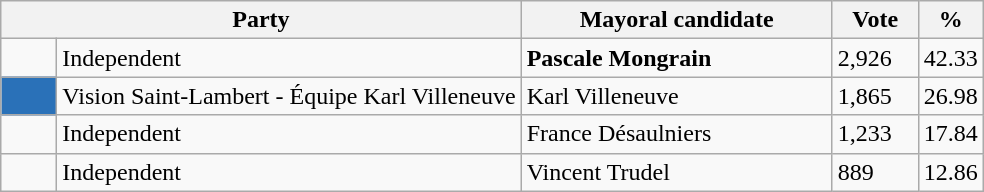<table class="wikitable">
<tr>
<th bgcolor="#DDDDFF" width="230px" colspan="2">Party</th>
<th bgcolor="#DDDDFF" width="200px">Mayoral candidate</th>
<th bgcolor="#DDDDFF" width="50px">Vote</th>
<th bgcolor="#DDDDFF" width="30px">%</th>
</tr>
<tr>
<td> </td>
<td>Independent</td>
<td><strong>Pascale Mongrain</strong></td>
<td>2,926</td>
<td>42.33</td>
</tr>
<tr>
<td bgcolor=#2a71b8 width="30px"> </td>
<td>Vision Saint-Lambert - Équipe Karl Villeneuve</td>
<td>Karl Villeneuve</td>
<td>1,865</td>
<td>26.98</td>
</tr>
<tr>
<td> </td>
<td>Independent</td>
<td>France Désaulniers</td>
<td>1,233</td>
<td>17.84</td>
</tr>
<tr>
<td> </td>
<td>Independent</td>
<td>Vincent Trudel</td>
<td>889</td>
<td>12.86</td>
</tr>
</table>
